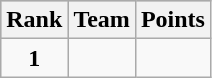<table class="wikitable">
<tr style="background:silver"!>
<th>Rank</th>
<th>Team</th>
<th>Points</th>
</tr>
<tr align="center">
<td><strong>1</strong></td>
<td></td>
<td></td>
</tr>
</table>
